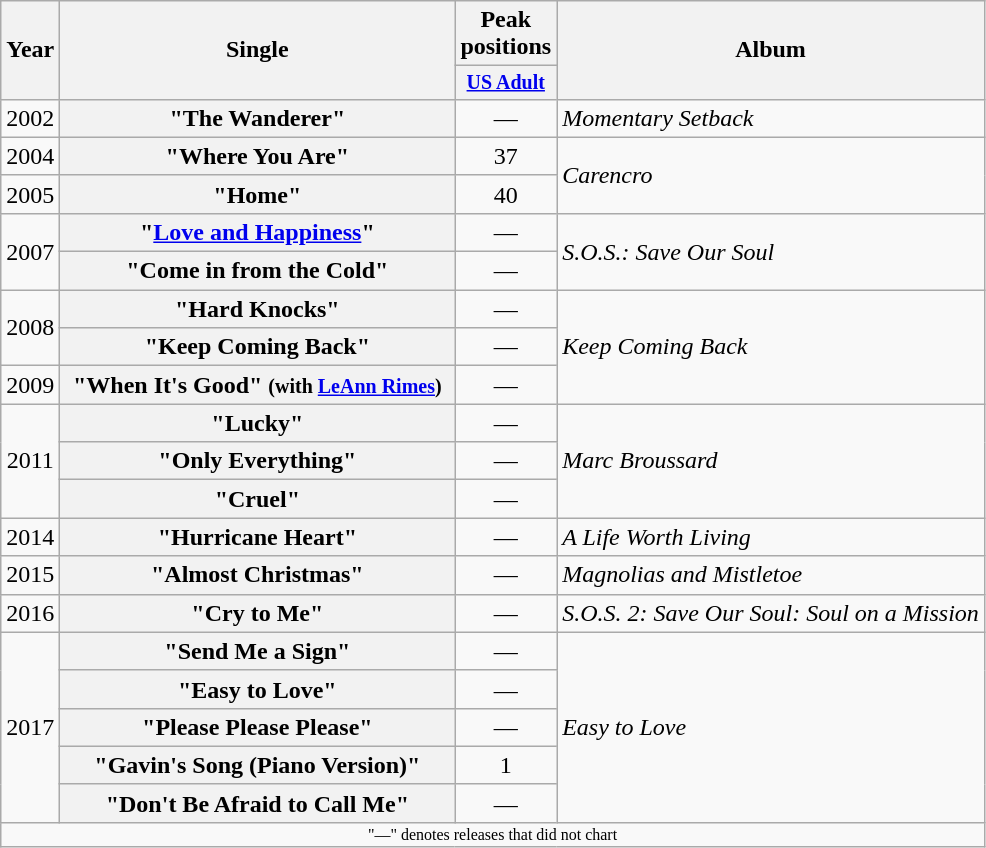<table class="wikitable plainrowheaders" style="text-align:center;">
<tr>
<th rowspan="2">Year</th>
<th rowspan="2" style="width:16em;">Single</th>
<th>Peak positions</th>
<th rowspan="2">Album</th>
</tr>
<tr style="font-size:smaller;">
<th style="width:50px;"><a href='#'>US Adult</a><br></th>
</tr>
<tr>
<td>2002</td>
<th scope="row">"The Wanderer"</th>
<td>—</td>
<td style="text-align:left;"><em>Momentary Setback</em></td>
</tr>
<tr>
<td>2004</td>
<th scope="row">"Where You Are"</th>
<td>37</td>
<td style="text-align:left;" rowspan="2"><em>Carencro</em></td>
</tr>
<tr>
<td>2005</td>
<th scope="row">"Home"</th>
<td>40</td>
</tr>
<tr>
<td rowspan="2">2007</td>
<th scope="row">"<a href='#'>Love and Happiness</a>"</th>
<td>—</td>
<td style="text-align:left;" rowspan="2"><em>S.O.S.: Save Our Soul</em></td>
</tr>
<tr>
<th scope="row">"Come in from the Cold"</th>
<td>—</td>
</tr>
<tr>
<td rowspan="2">2008</td>
<th scope="row">"Hard Knocks"</th>
<td>—</td>
<td style="text-align:left;" rowspan="3"><em>Keep Coming Back</em></td>
</tr>
<tr>
<th scope="row">"Keep Coming Back"</th>
<td>—</td>
</tr>
<tr>
<td>2009</td>
<th scope="row">"When It's Good" <small>(with <a href='#'>LeAnn Rimes</a>)</small></th>
<td>—</td>
</tr>
<tr>
<td rowspan="3">2011</td>
<th scope="row">"Lucky"</th>
<td>—</td>
<td style="text-align:left;" rowspan="3"><em>Marc Broussard</em></td>
</tr>
<tr>
<th scope="row">"Only Everything"</th>
<td>—</td>
</tr>
<tr>
<th scope="row">"Cruel"</th>
<td>—</td>
</tr>
<tr>
<td>2014</td>
<th scope="row">"Hurricane Heart"</th>
<td>—</td>
<td style="text-align:left;"><em>A Life Worth Living</em></td>
</tr>
<tr>
<td>2015</td>
<th scope="row">"Almost Christmas"</th>
<td>—</td>
<td style="text-align:left;"><em>Magnolias and Mistletoe</em></td>
</tr>
<tr>
<td>2016</td>
<th scope="row">"Cry to Me"</th>
<td>—</td>
<td style="text-align:left;"><em>S.O.S. 2: Save Our Soul: Soul on a Mission</em></td>
</tr>
<tr>
<td rowspan="5">2017</td>
<th scope="row">"Send Me a Sign"</th>
<td>—</td>
<td style="text-align:left;" rowspan="5"><em>Easy to Love</em></td>
</tr>
<tr>
<th scope="row">"Easy to Love"</th>
<td>—</td>
</tr>
<tr>
<th scope="row">"Please Please Please"</th>
<td>—</td>
</tr>
<tr>
<th scope="row">"Gavin's Song (Piano Version)"</th>
<td>1</td>
</tr>
<tr>
<th scope="row">"Don't Be Afraid to Call Me"</th>
<td>—</td>
</tr>
<tr>
<td colspan="10" style="font-size:8pt">"—" denotes releases that did not chart</td>
</tr>
</table>
